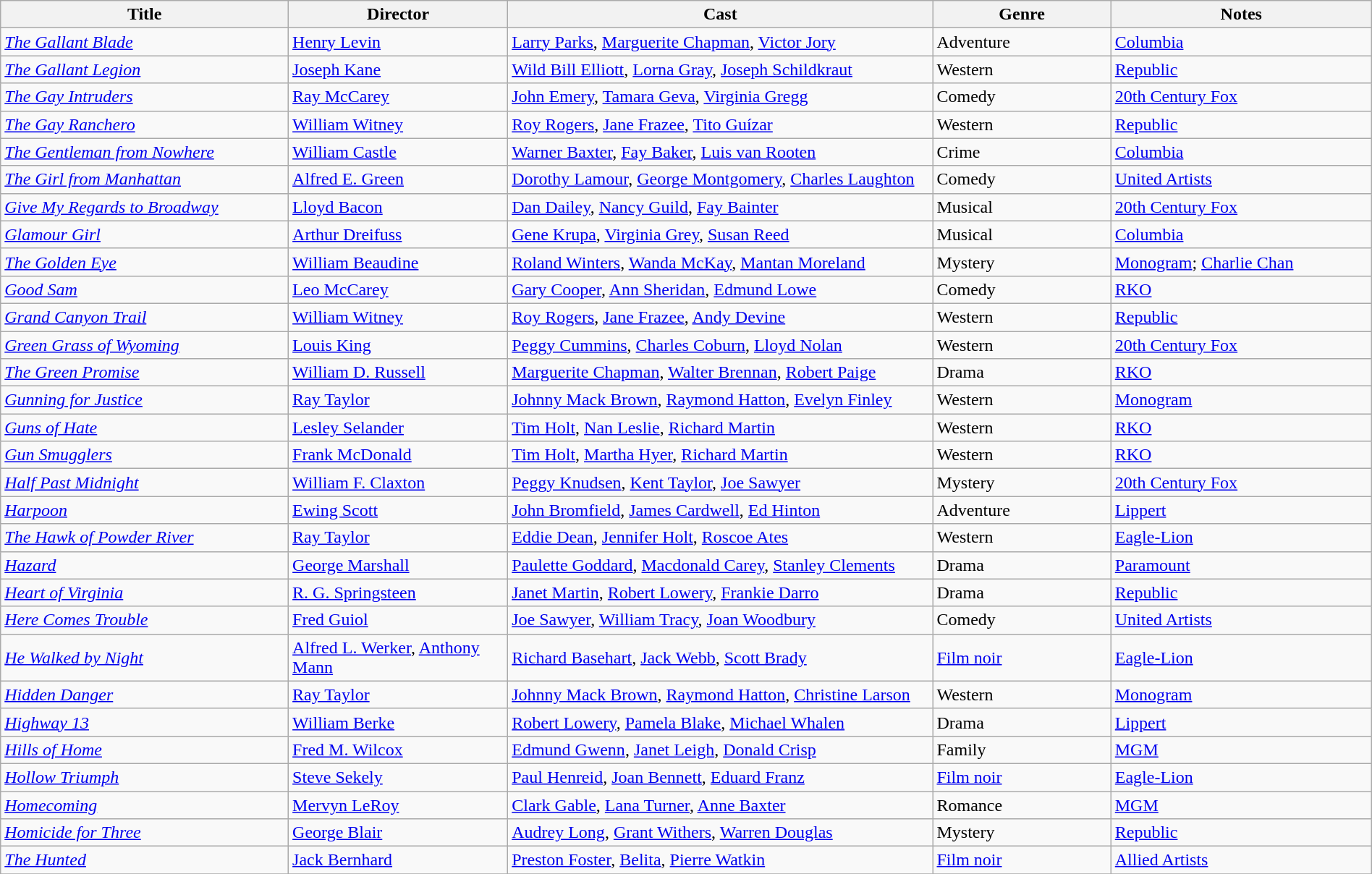<table class="wikitable" style="width:100%;">
<tr>
<th style="width:21%;">Title</th>
<th style="width:16%;">Director</th>
<th style="width:31%;">Cast</th>
<th style="width:13%;">Genre</th>
<th style="width:19%;">Notes</th>
</tr>
<tr>
<td><em><a href='#'>The Gallant Blade</a></em></td>
<td><a href='#'>Henry Levin</a></td>
<td><a href='#'>Larry Parks</a>, <a href='#'>Marguerite Chapman</a>, <a href='#'>Victor Jory</a></td>
<td>Adventure</td>
<td><a href='#'>Columbia</a></td>
</tr>
<tr>
<td><em><a href='#'>The Gallant Legion</a></em></td>
<td><a href='#'>Joseph Kane</a></td>
<td><a href='#'>Wild Bill Elliott</a>, <a href='#'>Lorna Gray</a>, <a href='#'>Joseph Schildkraut</a></td>
<td>Western</td>
<td><a href='#'>Republic</a></td>
</tr>
<tr>
<td><em><a href='#'>The Gay Intruders</a></em></td>
<td><a href='#'>Ray McCarey</a></td>
<td><a href='#'>John Emery</a>, <a href='#'>Tamara Geva</a>, <a href='#'>Virginia Gregg</a></td>
<td>Comedy</td>
<td><a href='#'>20th Century Fox</a></td>
</tr>
<tr>
<td><em><a href='#'>The Gay Ranchero</a></em></td>
<td><a href='#'>William Witney</a></td>
<td><a href='#'>Roy Rogers</a>, <a href='#'>Jane Frazee</a>, <a href='#'>Tito Guízar</a></td>
<td>Western</td>
<td><a href='#'>Republic</a></td>
</tr>
<tr>
<td><em><a href='#'>The Gentleman from Nowhere</a></em></td>
<td><a href='#'>William Castle</a></td>
<td><a href='#'>Warner Baxter</a>, <a href='#'>Fay Baker</a>, <a href='#'>Luis van Rooten</a></td>
<td>Crime</td>
<td><a href='#'>Columbia</a></td>
</tr>
<tr>
<td><em><a href='#'>The Girl from Manhattan</a></em></td>
<td><a href='#'>Alfred E. Green</a></td>
<td><a href='#'>Dorothy Lamour</a>, <a href='#'>George Montgomery</a>, <a href='#'>Charles Laughton</a></td>
<td>Comedy</td>
<td><a href='#'>United Artists</a></td>
</tr>
<tr>
<td><em><a href='#'>Give My Regards to Broadway</a></em></td>
<td><a href='#'>Lloyd Bacon</a></td>
<td><a href='#'>Dan Dailey</a>, <a href='#'>Nancy Guild</a>, <a href='#'>Fay Bainter</a></td>
<td>Musical</td>
<td><a href='#'>20th Century Fox</a></td>
</tr>
<tr>
<td><em><a href='#'>Glamour Girl</a></em></td>
<td><a href='#'>Arthur Dreifuss</a></td>
<td><a href='#'>Gene Krupa</a>, <a href='#'>Virginia Grey</a>, <a href='#'>Susan Reed</a></td>
<td>Musical</td>
<td><a href='#'>Columbia</a></td>
</tr>
<tr>
<td><em><a href='#'>The Golden Eye</a></em></td>
<td><a href='#'>William Beaudine</a></td>
<td><a href='#'>Roland Winters</a>, <a href='#'>Wanda McKay</a>, <a href='#'>Mantan Moreland</a></td>
<td>Mystery</td>
<td><a href='#'>Monogram</a>; <a href='#'>Charlie Chan</a></td>
</tr>
<tr>
<td><em><a href='#'>Good Sam</a></em></td>
<td><a href='#'>Leo McCarey</a></td>
<td><a href='#'>Gary Cooper</a>, <a href='#'>Ann Sheridan</a>, <a href='#'>Edmund Lowe</a></td>
<td>Comedy</td>
<td><a href='#'>RKO</a></td>
</tr>
<tr>
<td><em><a href='#'>Grand Canyon Trail</a></em></td>
<td><a href='#'>William Witney</a></td>
<td><a href='#'>Roy Rogers</a>, <a href='#'>Jane Frazee</a>, <a href='#'>Andy Devine</a></td>
<td>Western</td>
<td><a href='#'>Republic</a></td>
</tr>
<tr>
<td><em><a href='#'>Green Grass of Wyoming</a></em></td>
<td><a href='#'>Louis King</a></td>
<td><a href='#'>Peggy Cummins</a>, <a href='#'>Charles Coburn</a>, <a href='#'>Lloyd Nolan</a></td>
<td>Western</td>
<td><a href='#'>20th Century Fox</a></td>
</tr>
<tr>
<td><em><a href='#'>The Green Promise</a></em></td>
<td><a href='#'>William D. Russell</a></td>
<td><a href='#'>Marguerite Chapman</a>, <a href='#'>Walter Brennan</a>, <a href='#'>Robert Paige</a></td>
<td>Drama</td>
<td><a href='#'>RKO</a></td>
</tr>
<tr>
<td><em><a href='#'>Gunning for Justice</a></em></td>
<td><a href='#'>Ray Taylor</a></td>
<td><a href='#'>Johnny Mack Brown</a>, <a href='#'>Raymond Hatton</a>, <a href='#'>Evelyn Finley</a></td>
<td>Western</td>
<td><a href='#'>Monogram</a></td>
</tr>
<tr>
<td><em><a href='#'>Guns of Hate</a></em></td>
<td><a href='#'>Lesley Selander</a></td>
<td><a href='#'>Tim Holt</a>, <a href='#'>Nan Leslie</a>, <a href='#'>Richard Martin</a></td>
<td>Western</td>
<td><a href='#'>RKO</a></td>
</tr>
<tr>
<td><em><a href='#'>Gun Smugglers</a></em></td>
<td><a href='#'>Frank McDonald</a></td>
<td><a href='#'>Tim Holt</a>, <a href='#'>Martha Hyer</a>, <a href='#'>Richard Martin</a></td>
<td>Western</td>
<td><a href='#'>RKO</a></td>
</tr>
<tr>
<td><em><a href='#'>Half Past Midnight</a></em></td>
<td><a href='#'>William F. Claxton</a></td>
<td><a href='#'>Peggy Knudsen</a>, <a href='#'>Kent Taylor</a>, <a href='#'>Joe Sawyer</a></td>
<td>Mystery</td>
<td><a href='#'>20th Century Fox</a></td>
</tr>
<tr>
<td><em><a href='#'>Harpoon</a></em></td>
<td><a href='#'>Ewing Scott</a></td>
<td><a href='#'>John Bromfield</a>, <a href='#'>James Cardwell</a>, <a href='#'>Ed Hinton</a></td>
<td>Adventure</td>
<td><a href='#'>Lippert</a></td>
</tr>
<tr>
<td><em><a href='#'>The Hawk of Powder River</a></em></td>
<td><a href='#'>Ray Taylor</a></td>
<td><a href='#'>Eddie Dean</a>, <a href='#'>Jennifer Holt</a>, <a href='#'>Roscoe Ates</a></td>
<td>Western</td>
<td><a href='#'>Eagle-Lion</a></td>
</tr>
<tr>
<td><em><a href='#'>Hazard</a></em></td>
<td><a href='#'>George Marshall</a></td>
<td><a href='#'>Paulette Goddard</a>, <a href='#'>Macdonald Carey</a>, <a href='#'>Stanley Clements</a></td>
<td>Drama</td>
<td><a href='#'>Paramount</a></td>
</tr>
<tr>
<td><em><a href='#'>Heart of Virginia</a></em></td>
<td><a href='#'>R. G. Springsteen</a></td>
<td><a href='#'>Janet Martin</a>, <a href='#'>Robert Lowery</a>, <a href='#'>Frankie Darro</a></td>
<td>Drama</td>
<td><a href='#'>Republic</a></td>
</tr>
<tr>
<td><em><a href='#'>Here Comes Trouble</a></em></td>
<td><a href='#'>Fred Guiol</a></td>
<td><a href='#'>Joe Sawyer</a>, <a href='#'>William Tracy</a>, <a href='#'>Joan Woodbury</a></td>
<td>Comedy</td>
<td><a href='#'>United Artists</a></td>
</tr>
<tr>
<td><em><a href='#'>He Walked by Night</a></em></td>
<td><a href='#'>Alfred L. Werker</a>, <a href='#'>Anthony Mann</a></td>
<td><a href='#'>Richard Basehart</a>, <a href='#'>Jack Webb</a>, <a href='#'>Scott Brady</a></td>
<td><a href='#'>Film noir</a></td>
<td><a href='#'>Eagle-Lion</a></td>
</tr>
<tr>
<td><em><a href='#'>Hidden Danger</a></em></td>
<td><a href='#'>Ray Taylor</a></td>
<td><a href='#'>Johnny Mack Brown</a>, <a href='#'>Raymond Hatton</a>, <a href='#'>Christine Larson</a></td>
<td>Western</td>
<td><a href='#'>Monogram</a></td>
</tr>
<tr>
<td><em><a href='#'>Highway 13</a></em></td>
<td><a href='#'>William Berke</a></td>
<td><a href='#'>Robert Lowery</a>, <a href='#'>Pamela Blake</a>, <a href='#'>Michael Whalen</a></td>
<td>Drama</td>
<td><a href='#'>Lippert</a></td>
</tr>
<tr>
<td><em><a href='#'>Hills of Home</a></em></td>
<td><a href='#'>Fred M. Wilcox</a></td>
<td><a href='#'>Edmund Gwenn</a>, <a href='#'>Janet Leigh</a>, <a href='#'>Donald Crisp</a></td>
<td>Family</td>
<td><a href='#'>MGM</a></td>
</tr>
<tr>
<td><em><a href='#'>Hollow Triumph</a></em></td>
<td><a href='#'>Steve Sekely</a></td>
<td><a href='#'>Paul Henreid</a>, <a href='#'>Joan Bennett</a>, <a href='#'>Eduard Franz</a></td>
<td><a href='#'>Film noir</a></td>
<td><a href='#'>Eagle-Lion</a></td>
</tr>
<tr>
<td><em><a href='#'>Homecoming</a></em></td>
<td><a href='#'>Mervyn LeRoy</a></td>
<td><a href='#'>Clark Gable</a>, <a href='#'>Lana Turner</a>, <a href='#'>Anne Baxter</a></td>
<td>Romance</td>
<td><a href='#'>MGM</a></td>
</tr>
<tr>
<td><em><a href='#'>Homicide for Three</a></em></td>
<td><a href='#'>George Blair</a></td>
<td><a href='#'>Audrey Long</a>, <a href='#'>Grant Withers</a>, <a href='#'>Warren Douglas</a></td>
<td>Mystery</td>
<td><a href='#'>Republic</a></td>
</tr>
<tr>
<td><em><a href='#'>The Hunted</a></em></td>
<td><a href='#'>Jack Bernhard</a></td>
<td><a href='#'>Preston Foster</a>, <a href='#'>Belita</a>, <a href='#'>Pierre Watkin</a></td>
<td><a href='#'>Film noir</a></td>
<td><a href='#'>Allied Artists</a></td>
</tr>
<tr>
</tr>
</table>
